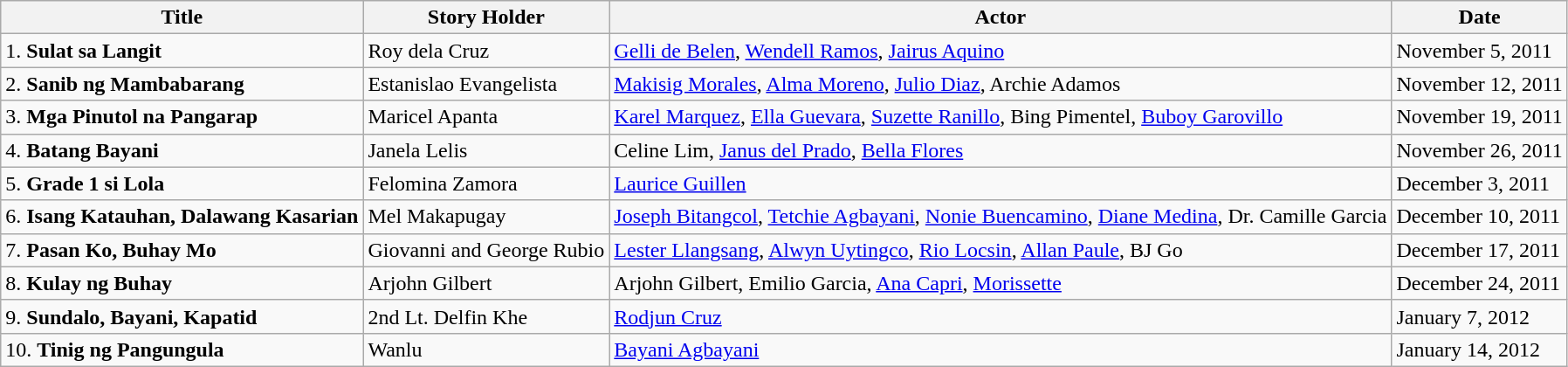<table class="wikitable">
<tr>
<th>Title</th>
<th>Story Holder</th>
<th>Actor</th>
<th>Date</th>
</tr>
<tr>
<td>1. <strong>Sulat sa Langit</strong></td>
<td>Roy dela Cruz</td>
<td><a href='#'>Gelli de Belen</a>, <a href='#'>Wendell Ramos</a>, <a href='#'>Jairus Aquino</a></td>
<td>November 5, 2011</td>
</tr>
<tr>
<td>2. <strong>Sanib ng Mambabarang</strong></td>
<td>Estanislao Evangelista</td>
<td><a href='#'>Makisig Morales</a>, <a href='#'>Alma Moreno</a>, <a href='#'>Julio Diaz</a>, Archie Adamos</td>
<td>November 12, 2011</td>
</tr>
<tr>
<td>3. <strong>Mga Pinutol na Pangarap</strong></td>
<td>Maricel Apanta</td>
<td><a href='#'>Karel Marquez</a>, <a href='#'>Ella Guevara</a>, <a href='#'>Suzette Ranillo</a>, Bing Pimentel, <a href='#'>Buboy Garovillo</a></td>
<td>November 19, 2011</td>
</tr>
<tr>
<td>4. <strong>Batang Bayani</strong></td>
<td>Janela Lelis</td>
<td>Celine Lim, <a href='#'>Janus del Prado</a>, <a href='#'>Bella Flores</a></td>
<td>November 26, 2011</td>
</tr>
<tr>
<td>5. <strong>Grade 1 si Lola</strong></td>
<td>Felomina Zamora</td>
<td><a href='#'>Laurice Guillen</a></td>
<td>December 3, 2011</td>
</tr>
<tr>
<td>6. <strong>Isang Katauhan, Dalawang Kasarian</strong></td>
<td>Mel Makapugay</td>
<td><a href='#'>Joseph Bitangcol</a>, <a href='#'>Tetchie Agbayani</a>, <a href='#'>Nonie Buencamino</a>, <a href='#'>Diane Medina</a>, Dr. Camille Garcia</td>
<td>December 10, 2011</td>
</tr>
<tr>
<td>7.  <strong>Pasan Ko, Buhay Mo</strong></td>
<td>Giovanni and George Rubio</td>
<td><a href='#'>Lester Llangsang</a>, <a href='#'>Alwyn Uytingco</a>, <a href='#'>Rio Locsin</a>, <a href='#'>Allan Paule</a>, BJ Go</td>
<td>December 17, 2011</td>
</tr>
<tr>
<td>8.  <strong>Kulay ng Buhay</strong></td>
<td>Arjohn Gilbert</td>
<td>Arjohn Gilbert, Emilio Garcia, <a href='#'>Ana Capri</a>, <a href='#'>Morissette</a></td>
<td>December 24, 2011</td>
</tr>
<tr>
<td>9.  <strong>Sundalo, Bayani, Kapatid</strong></td>
<td>2nd Lt. Delfin Khe</td>
<td><a href='#'>Rodjun Cruz</a></td>
<td>January 7, 2012</td>
</tr>
<tr>
<td>10. <strong>Tinig ng Pangungula</strong></td>
<td>Wanlu</td>
<td><a href='#'>Bayani Agbayani</a></td>
<td>January 14, 2012</td>
</tr>
</table>
